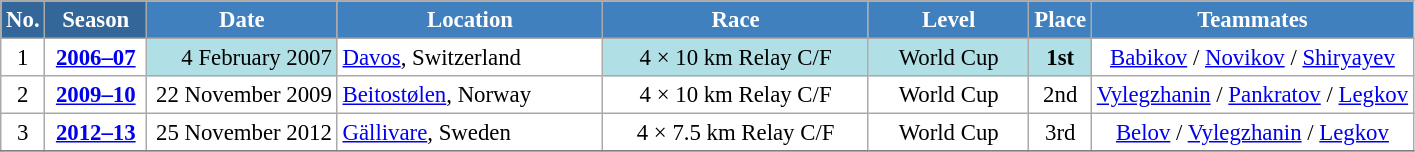<table class="wikitable sortable" style="font-size:95%; text-align:center; border:grey solid 1px; border-collapse:collapse; background:#ffffff;">
<tr style="background:#efefef;">
<th style="background-color:#369; color:white;">No.</th>
<th style="background-color:#369; color:white;">Season</th>
<th style="background-color:#4180be; color:white; width:120px;">Date</th>
<th style="background-color:#4180be; color:white; width:170px;">Location</th>
<th style="background-color:#4180be; color:white; width:170px;">Race</th>
<th style="background-color:#4180be; color:white; width:100px;">Level</th>
<th style="background-color:#4180be; color:white;">Place</th>
<th style="background-color:#4180be; color:white;">Teammates</th>
</tr>
<tr>
<td align=center>1</td>
<td rowspan=1 align=center><strong><a href='#'>2006–07</a></strong></td>
<td bgcolor="#BOEOE6" align=right>4 February 2007</td>
<td align=left> <a href='#'>Davos</a>, Switzerland</td>
<td bgcolor="#BOEOE6">4 × 10 km Relay C/F</td>
<td bgcolor="#BOEOE6">World Cup</td>
<td bgcolor="#BOEOE6"><strong>1st</strong></td>
<td><a href='#'>Babikov</a> / <a href='#'>Novikov</a> / <a href='#'>Shiryayev</a></td>
</tr>
<tr>
<td align=center>2</td>
<td rowspan=1 align=center><strong> <a href='#'>2009–10</a> </strong></td>
<td align=right>22 November 2009</td>
<td align=left> <a href='#'>Beitostølen</a>, Norway</td>
<td>4 × 10 km Relay C/F</td>
<td>World Cup</td>
<td>2nd</td>
<td><a href='#'>Vylegzhanin</a> / <a href='#'>Pankratov</a> / <a href='#'>Legkov</a></td>
</tr>
<tr>
<td align=center>3</td>
<td rowspan=1 align=center><strong> <a href='#'>2012–13</a> </strong></td>
<td align=right>25 November 2012</td>
<td align=left> <a href='#'>Gällivare</a>, Sweden</td>
<td>4 × 7.5 km Relay C/F</td>
<td>World Cup</td>
<td>3rd</td>
<td><a href='#'>Belov</a> / <a href='#'>Vylegzhanin</a> / <a href='#'>Legkov</a></td>
</tr>
<tr>
</tr>
</table>
